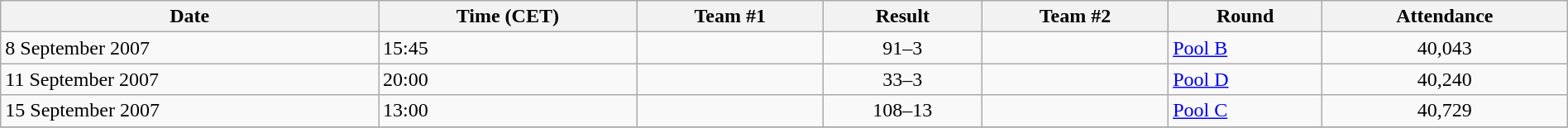<table class="wikitable" style="text-align: left;" width="100%">
<tr>
<th>Date</th>
<th>Time (CET)</th>
<th>Team #1</th>
<th>Result</th>
<th>Team #2</th>
<th>Round</th>
<th>Attendance</th>
</tr>
<tr>
<td>8 September 2007</td>
<td>15:45</td>
<td></td>
<td style="text-align:center;">91–3</td>
<td></td>
<td><a href='#'>Pool B</a></td>
<td style="text-align:center;">40,043</td>
</tr>
<tr>
<td>11 September 2007</td>
<td>20:00</td>
<td></td>
<td style="text-align:center;">33–3</td>
<td></td>
<td><a href='#'>Pool D</a></td>
<td style="text-align:center;">40,240</td>
</tr>
<tr>
<td>15 September 2007</td>
<td>13:00</td>
<td></td>
<td style="text-align:center;">108–13</td>
<td></td>
<td><a href='#'>Pool C</a></td>
<td style="text-align:center;">40,729</td>
</tr>
<tr>
</tr>
</table>
